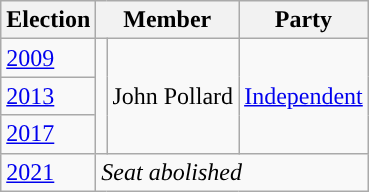<table class="wikitable">
<tr>
<th>Election</th>
<th colspan="2">Member</th>
<th>Party</th>
</tr>
<tr>
<td><a href='#'>2009</a></td>
<td rowspan="3" style="background-color: "></td>
<td rowspan="3">John Pollard</td>
<td rowspan="3"><a href='#'>Independent</a></td>
</tr>
<tr>
<td><a href='#'>2013</a></td>
</tr>
<tr>
<td><a href='#'>2017</a></td>
</tr>
<tr>
<td><a href='#'>2021</a></td>
<td colspan="3"><em>Seat abolished</em></td>
</tr>
</table>
